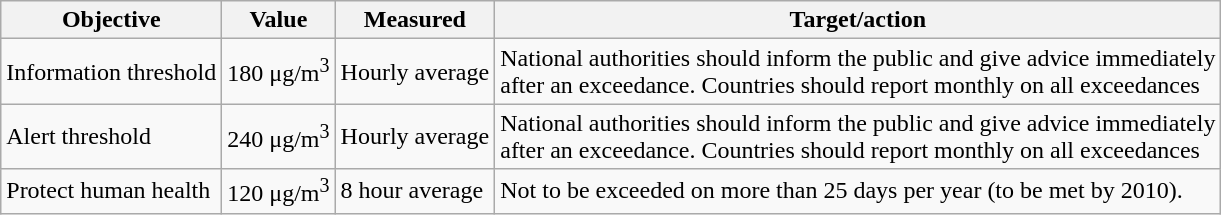<table class="wikitable">
<tr>
<th>Objective</th>
<th>Value</th>
<th>Measured</th>
<th>Target/action</th>
</tr>
<tr>
<td>Information threshold</td>
<td>180 μg/m<sup>3</sup></td>
<td>Hourly average</td>
<td>National authorities should inform the public and give advice immediately<br>after an exceedance. Countries should report monthly on all exceedances</td>
</tr>
<tr>
<td>Alert threshold</td>
<td>240 μg/m<sup>3</sup></td>
<td>Hourly average</td>
<td>National authorities should inform the public and give advice immediately<br>after an exceedance. Countries should report monthly on all exceedances</td>
</tr>
<tr>
<td>Protect human health</td>
<td>120 μg/m<sup>3</sup></td>
<td>8 hour average</td>
<td>Not to be exceeded on more than 25 days per year (to be met by 2010).</td>
</tr>
</table>
